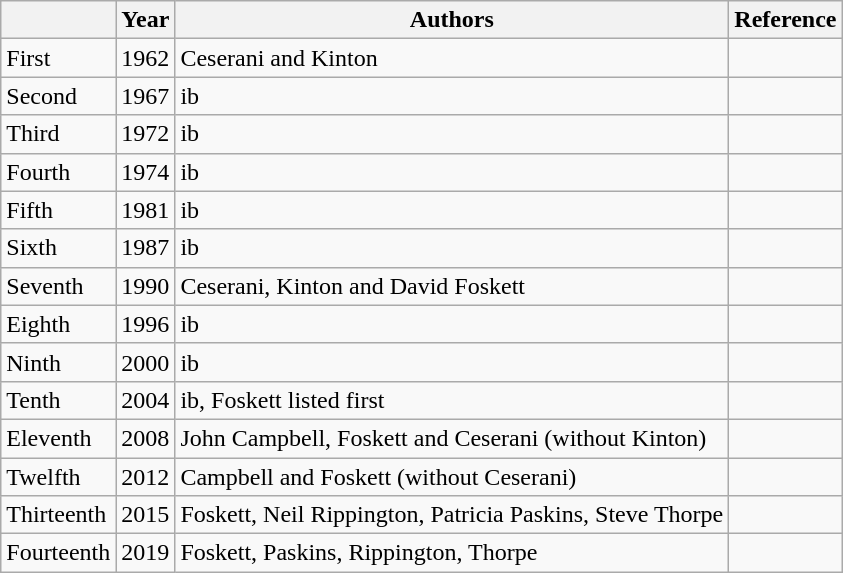<table class="wikitable plainrowheaders" style="text-align: left; margin-right: 0;">
<tr>
<th scope="col"></th>
<th scope="col">Year</th>
<th scope="col">Authors</th>
<th scope="col">Reference</th>
</tr>
<tr>
<td>First</td>
<td>1962</td>
<td>Ceserani and Kinton</td>
<td></td>
</tr>
<tr>
<td>Second</td>
<td>1967</td>
<td>ib</td>
<td></td>
</tr>
<tr>
<td>Third</td>
<td>1972</td>
<td>ib</td>
<td></td>
</tr>
<tr>
<td>Fourth</td>
<td>1974</td>
<td>ib</td>
<td></td>
</tr>
<tr>
<td>Fifth</td>
<td>1981</td>
<td>ib</td>
<td></td>
</tr>
<tr>
<td>Sixth</td>
<td>1987</td>
<td>ib</td>
<td></td>
</tr>
<tr>
<td>Seventh</td>
<td>1990</td>
<td>Ceserani, Kinton and David Foskett</td>
<td></td>
</tr>
<tr>
<td>Eighth</td>
<td>1996</td>
<td>ib</td>
<td></td>
</tr>
<tr>
<td>Ninth</td>
<td>2000</td>
<td>ib</td>
<td></td>
</tr>
<tr>
<td>Tenth</td>
<td>2004</td>
<td>ib, Foskett listed first</td>
<td></td>
</tr>
<tr>
<td>Eleventh</td>
<td>2008</td>
<td>John Campbell, Foskett and Ceserani (without Kinton)</td>
<td></td>
</tr>
<tr>
<td>Twelfth</td>
<td>2012</td>
<td>Campbell and Foskett (without Ceserani)</td>
<td></td>
</tr>
<tr>
<td>Thirteenth</td>
<td>2015</td>
<td>Foskett, Neil Rippington, Patricia Paskins, Steve Thorpe</td>
<td></td>
</tr>
<tr>
<td>Fourteenth</td>
<td>2019</td>
<td>Foskett, Paskins, Rippington, Thorpe</td>
<td></td>
</tr>
</table>
